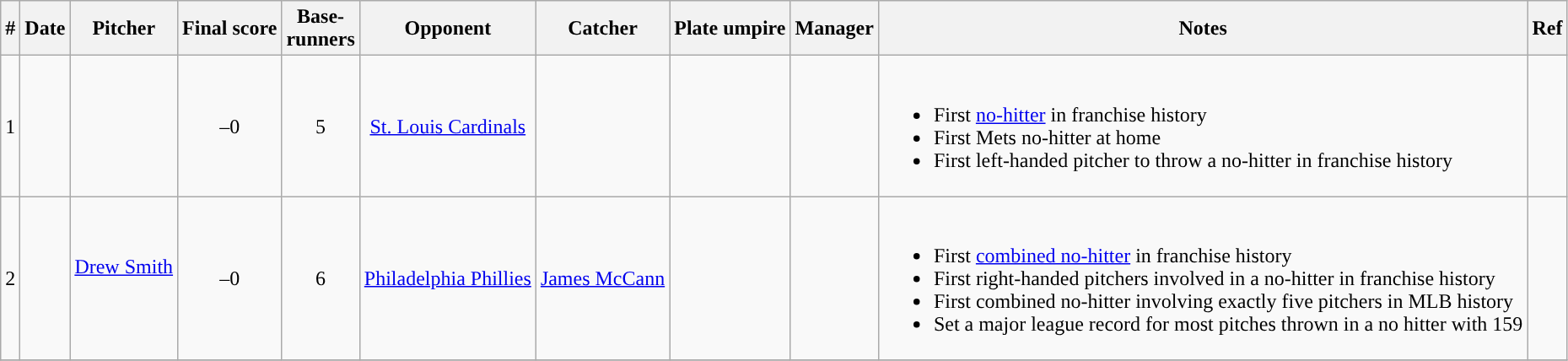<table class="wikitable sortable" style="text-align:center" border="1">
<tr>
<th>#</th>
<th>Date</th>
<th>Pitcher</th>
<th>Final score</th>
<th>Base-<br>runners</th>
<th>Opponent</th>
<th>Catcher</th>
<th>Plate umpire</th>
<th>Manager</th>
<th class="unsortable">Notes</th>
<th class="unsortable">Ref</th>
</tr>
<tr>
<td>1</td>
<td></td>
<td></td>
<td>–0</td>
<td>5</td>
<td><a href='#'>St. Louis Cardinals</a></td>
<td></td>
<td></td>
<td></td>
<td align="left"><br><ul><li>First <a href='#'>no-hitter</a> in franchise history</li><li>First Mets no-hitter at home</li><li>First left-handed pitcher to throw a no-hitter in franchise history</li></ul></td>
<td></td>
</tr>
<tr>
<td>2</td>
<td></td>
<td>  <br><a href='#'>Drew Smith</a>  <br>  <br>  <br> </td>
<td>–0</td>
<td>6</td>
<td><a href='#'>Philadelphia Phillies</a></td>
<td><a href='#'>James McCann</a></td>
<td></td>
<td></td>
<td align="left"><br><ul><li>First <a href='#'>combined no-hitter</a> in franchise history</li><li>First right-handed pitchers involved in a no-hitter in franchise history</li><li>First combined no-hitter involving exactly five pitchers in MLB history</li><li>Set a major league record for most pitches thrown in a no hitter with 159</li></ul></td>
<td></td>
</tr>
<tr>
</tr>
</table>
